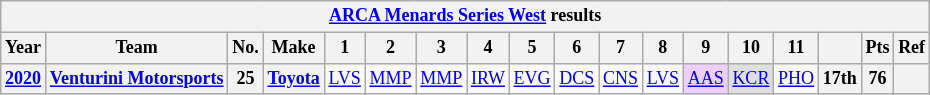<table class="wikitable" style="text-align:center; font-size:75%">
<tr>
<th colspan=18><a href='#'>ARCA Menards Series West</a> results</th>
</tr>
<tr>
<th>Year</th>
<th>Team</th>
<th>No.</th>
<th>Make</th>
<th>1</th>
<th>2</th>
<th>3</th>
<th>4</th>
<th>5</th>
<th>6</th>
<th>7</th>
<th>8</th>
<th>9</th>
<th>10</th>
<th>11</th>
<th></th>
<th>Pts</th>
<th>Ref</th>
</tr>
<tr>
<th><a href='#'>2020</a></th>
<th><a href='#'>Venturini Motorsports</a></th>
<th>25</th>
<th><a href='#'>Toyota</a></th>
<td><a href='#'>LVS</a></td>
<td><a href='#'>MMP</a></td>
<td><a href='#'>MMP</a></td>
<td><a href='#'>IRW</a></td>
<td><a href='#'>EVG</a></td>
<td><a href='#'>DCS</a></td>
<td><a href='#'>CNS</a></td>
<td><a href='#'>LVS</a></td>
<td style="background:#EFCFFF;"><a href='#'>AAS</a><br></td>
<td style="background:#DFDFDF;"><a href='#'>KCR</a><br></td>
<td><a href='#'>PHO</a></td>
<th>17th</th>
<th>76</th>
<th></th>
</tr>
</table>
